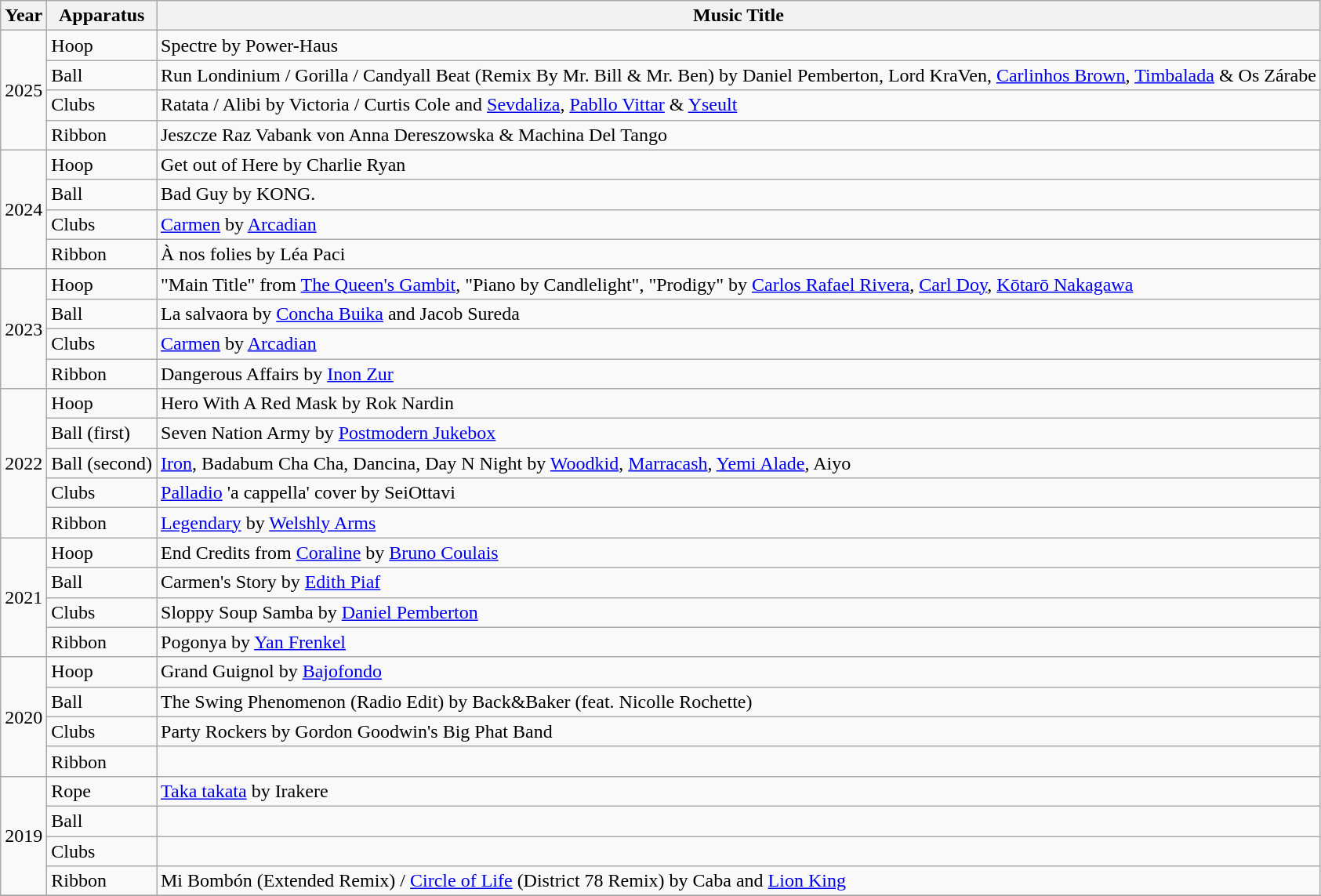<table class="wikitable">
<tr>
<th>Year</th>
<th>Apparatus</th>
<th>Music Title</th>
</tr>
<tr>
<td rowspan="4">2025</td>
<td>Hoop</td>
<td>Spectre by Power-Haus</td>
</tr>
<tr>
<td>Ball</td>
<td>Run Londinium / Gorilla / Candyall Beat (Remix By Mr. Bill & Mr. Ben) by Daniel Pemberton, Lord KraVen, <a href='#'>Carlinhos Brown</a>, <a href='#'>Timbalada</a> & Os Zárabe</td>
</tr>
<tr>
<td>Clubs</td>
<td>Ratata / Alibi by Victoria / Curtis Cole and <a href='#'>Sevdaliza</a>, <a href='#'>Pabllo Vittar</a> & <a href='#'>Yseult</a></td>
</tr>
<tr>
<td>Ribbon</td>
<td>Jeszcze Raz Vabank von Anna Dereszowska & Machina Del Tango</td>
</tr>
<tr>
<td rowspan="4">2024</td>
<td>Hoop</td>
<td>Get out of Here by Charlie Ryan</td>
</tr>
<tr>
<td>Ball</td>
<td>Bad Guy by KONG.</td>
</tr>
<tr>
<td>Clubs</td>
<td><a href='#'>Carmen</a> by <a href='#'>Arcadian</a></td>
</tr>
<tr>
<td>Ribbon</td>
<td>À nos folies by Léa Paci</td>
</tr>
<tr>
<td rowspan="4">2023</td>
<td>Hoop</td>
<td>"Main Title" from <a href='#'>The Queen's Gambit</a>, "Piano by Candlelight", "Prodigy" by <a href='#'>Carlos Rafael Rivera</a>, <a href='#'>Carl Doy</a>, <a href='#'>Kōtarō Nakagawa</a></td>
</tr>
<tr>
<td>Ball</td>
<td>La salvaora by <a href='#'>Concha Buika</a> and Jacob Sureda</td>
</tr>
<tr>
<td>Clubs</td>
<td><a href='#'>Carmen</a> by <a href='#'>Arcadian</a></td>
</tr>
<tr>
<td>Ribbon</td>
<td>Dangerous Affairs by <a href='#'>Inon Zur</a></td>
</tr>
<tr>
<td rowspan="5">2022</td>
<td>Hoop</td>
<td>Hero With A Red Mask by Rok Nardin</td>
</tr>
<tr>
<td>Ball (first)</td>
<td>Seven Nation Army by <a href='#'>Postmodern Jukebox</a></td>
</tr>
<tr>
<td>Ball (second)</td>
<td><a href='#'>Iron</a>, Badabum Cha Cha, Dancina, Day N Night by <a href='#'>Woodkid</a>, <a href='#'>Marracash</a>, <a href='#'>Yemi Alade</a>, Aiyo</td>
</tr>
<tr>
<td>Clubs</td>
<td><a href='#'>Palladio</a> 'a cappella' cover by SeiOttavi</td>
</tr>
<tr>
<td>Ribbon</td>
<td><a href='#'>Legendary</a> by <a href='#'>Welshly Arms</a></td>
</tr>
<tr>
<td rowspan="4">2021</td>
<td>Hoop</td>
<td>End Credits from <a href='#'>Coraline</a> by <a href='#'>Bruno Coulais</a></td>
</tr>
<tr>
<td>Ball</td>
<td>Carmen's Story by <a href='#'>Edith Piaf</a></td>
</tr>
<tr>
<td>Clubs</td>
<td>Sloppy Soup Samba by <a href='#'>Daniel Pemberton</a></td>
</tr>
<tr>
<td>Ribbon</td>
<td>Pogonya by <a href='#'>Yan Frenkel</a></td>
</tr>
<tr>
<td rowspan="4">2020</td>
<td>Hoop</td>
<td>Grand Guignol by <a href='#'>Bajofondo</a></td>
</tr>
<tr>
<td>Ball</td>
<td>The Swing Phenomenon (Radio Edit) by Back&Baker (feat. Nicolle Rochette)</td>
</tr>
<tr>
<td>Clubs</td>
<td>Party Rockers by Gordon Goodwin's Big Phat Band</td>
</tr>
<tr>
<td>Ribbon</td>
<td></td>
</tr>
<tr>
<td rowspan="4">2019</td>
<td>Rope</td>
<td><a href='#'>Taka takata</a> by Irakere</td>
</tr>
<tr>
<td>Ball</td>
<td></td>
</tr>
<tr>
<td>Clubs</td>
<td></td>
</tr>
<tr>
<td>Ribbon</td>
<td>Mi Bombón (Extended Remix) / <a href='#'>Circle of Life</a> (District 78 Remix) by Caba and <a href='#'>Lion King</a></td>
</tr>
<tr>
</tr>
</table>
